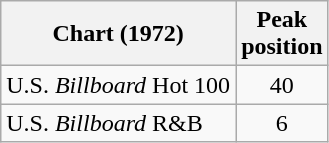<table class="wikitable">
<tr>
<th>Chart (1972)</th>
<th>Peak<br>position</th>
</tr>
<tr>
<td>U.S. <em>Billboard</em> Hot 100</td>
<td align="center">40</td>
</tr>
<tr>
<td>U.S. <em>Billboard</em> R&B</td>
<td align="center">6</td>
</tr>
</table>
